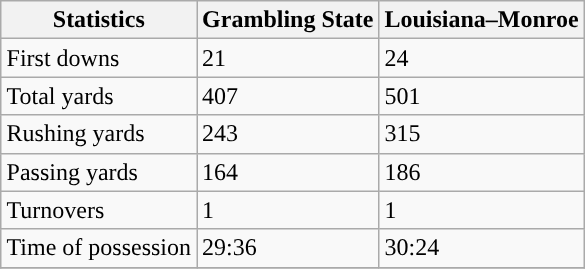<table class="wikitable" style="float: right;">
<tr>
<th>Statistics</th>
<th>Grambling State</th>
<th>Louisiana–Monroe</th>
</tr>
<tr>
<td>First downs</td>
<td>21</td>
<td>24</td>
</tr>
<tr>
<td>Total yards</td>
<td>407</td>
<td>501</td>
</tr>
<tr>
<td>Rushing yards</td>
<td>243</td>
<td>315</td>
</tr>
<tr>
<td>Passing yards</td>
<td>164</td>
<td>186</td>
</tr>
<tr>
<td>Turnovers</td>
<td>1</td>
<td>1</td>
</tr>
<tr>
<td>Time of possession</td>
<td>29:36</td>
<td>30:24</td>
</tr>
<tr>
</tr>
</table>
